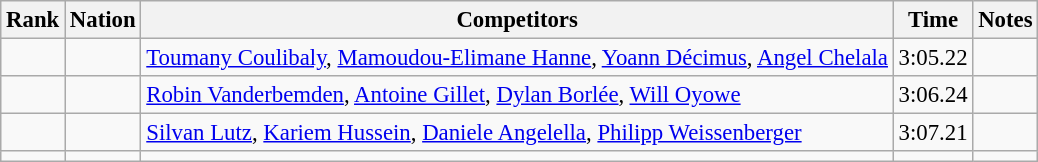<table class="wikitable sortable" style="text-align:center; font-size:95%">
<tr>
<th>Rank</th>
<th>Nation</th>
<th>Competitors</th>
<th>Time</th>
<th>Notes</th>
</tr>
<tr>
<td></td>
<td align=left></td>
<td align=left><a href='#'>Toumany Coulibaly</a>, <a href='#'>Mamoudou-Elimane Hanne</a>, <a href='#'>Yoann Décimus</a>, <a href='#'>Angel Chelala</a></td>
<td>3:05.22</td>
<td></td>
</tr>
<tr>
<td></td>
<td align=left></td>
<td align=left><a href='#'>Robin Vanderbemden</a>, <a href='#'>Antoine Gillet</a>, <a href='#'>Dylan Borlée</a>, <a href='#'>Will Oyowe</a></td>
<td>3:06.24</td>
<td></td>
</tr>
<tr>
<td></td>
<td align=left></td>
<td align=left><a href='#'>Silvan Lutz</a>, <a href='#'>Kariem Hussein</a>, <a href='#'>Daniele Angelella</a>, <a href='#'>Philipp Weissenberger</a></td>
<td>3:07.21</td>
<td></td>
</tr>
<tr>
<td></td>
<td align=left></td>
<td align=left></td>
<td></td>
<td></td>
</tr>
</table>
